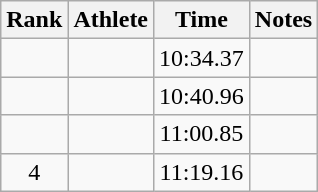<table class="wikitable sortable" style="text-align:center">
<tr>
<th>Rank</th>
<th>Athlete</th>
<th>Time</th>
<th>Notes</th>
</tr>
<tr>
<td></td>
<td align=left></td>
<td>10:34.37</td>
<td></td>
</tr>
<tr>
<td></td>
<td align=left></td>
<td>10:40.96</td>
<td></td>
</tr>
<tr>
<td></td>
<td align=left></td>
<td>11:00.85</td>
<td></td>
</tr>
<tr>
<td>4</td>
<td align=left></td>
<td>11:19.16</td>
<td></td>
</tr>
</table>
